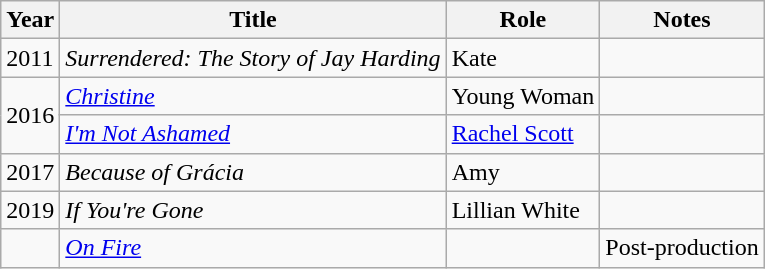<table class="wikitable">
<tr>
<th>Year</th>
<th>Title</th>
<th>Role</th>
<th>Notes</th>
</tr>
<tr>
<td>2011</td>
<td><em>Surrendered: The Story of Jay Harding</em></td>
<td>Kate</td>
<td></td>
</tr>
<tr>
<td rowspan="2">2016</td>
<td><em><a href='#'>Christine</a></em></td>
<td>Young Woman</td>
<td></td>
</tr>
<tr>
<td><em><a href='#'>I'm Not Ashamed</a></em></td>
<td><a href='#'>Rachel Scott</a></td>
<td></td>
</tr>
<tr>
<td>2017</td>
<td><em>Because of Grácia</em></td>
<td>Amy</td>
<td></td>
</tr>
<tr>
<td>2019</td>
<td><em>If You're Gone</em></td>
<td>Lillian White</td>
</tr>
<tr>
<td></td>
<td><em><a href='#'>On Fire</a></em></td>
<td></td>
<td>Post-production</td>
</tr>
</table>
